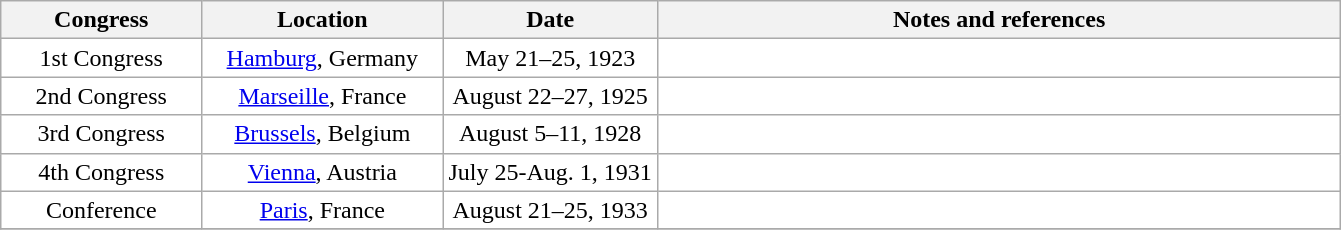<table class=wikitable border="1" style="Background:#ffffff">
<tr>
<th width=15%>Congress</th>
<th width=18%>Location</th>
<th width=16%>Date</th>
<th>Notes and references</th>
</tr>
<tr>
<td align=center>1st Congress</td>
<td align=center><a href='#'>Hamburg</a>, Germany</td>
<td align=center>May 21–25, 1923</td>
<td></td>
</tr>
<tr>
<td align=center>2nd Congress</td>
<td align=center><a href='#'>Marseille</a>, France</td>
<td align=center>August 22–27, 1925</td>
<td></td>
</tr>
<tr>
<td align=center>3rd Congress</td>
<td align=center><a href='#'>Brussels</a>, Belgium</td>
<td align=center>August 5–11, 1928</td>
<td></td>
</tr>
<tr>
<td align=center>4th Congress</td>
<td align=center><a href='#'>Vienna</a>, Austria</td>
<td align=center>July 25-Aug. 1, 1931</td>
<td></td>
</tr>
<tr>
<td align=center>Conference</td>
<td align=center><a href='#'>Paris</a>, France</td>
<td align=center>August 21–25, 1933</td>
<td></td>
</tr>
<tr>
</tr>
</table>
